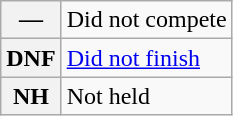<table class="wikitable">
<tr>
<th scope="row">—</th>
<td>Did not compete</td>
</tr>
<tr>
<th scope="row">DNF</th>
<td><a href='#'>Did not finish</a></td>
</tr>
<tr>
<th scope="row">NH</th>
<td>Not held</td>
</tr>
</table>
